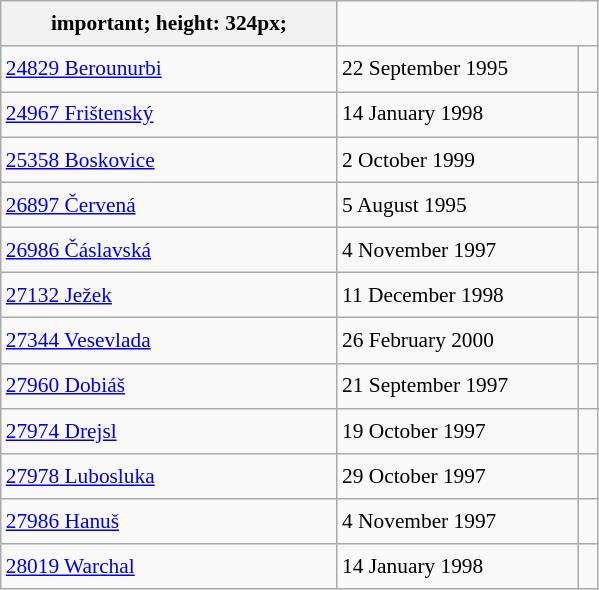<table class="wikitable" style="font-size: 89%; float: left; width: 28em; margin-right: 1em; line-height: 1.65em">
<tr>
<th>important; height: 324px;</th>
</tr>
<tr>
<td><a href='#'>24829 Berounurbi</a></td>
<td>22 September 1995</td>
<td></td>
</tr>
<tr>
<td><a href='#'>24967 Frištenský</a></td>
<td>14 January 1998</td>
<td></td>
</tr>
<tr>
<td><a href='#'>25358 Boskovice</a></td>
<td>2 October 1999</td>
<td></td>
</tr>
<tr>
<td><a href='#'>26897 Červená</a></td>
<td>5 August 1995</td>
<td></td>
</tr>
<tr>
<td><a href='#'>26986 Čáslavská</a></td>
<td>4 November 1997</td>
<td></td>
</tr>
<tr>
<td><a href='#'>27132 Ježek</a></td>
<td>11 December 1998</td>
<td> </td>
</tr>
<tr>
<td><a href='#'>27344 Vesevlada</a></td>
<td>26 February 2000</td>
<td></td>
</tr>
<tr>
<td><a href='#'>27960 Dobiáš</a></td>
<td>21 September 1997</td>
<td></td>
</tr>
<tr>
<td><a href='#'>27974 Drejsl</a></td>
<td>19 October 1997</td>
<td></td>
</tr>
<tr>
<td><a href='#'>27978 Lubosluka</a></td>
<td>29 October 1997</td>
<td></td>
</tr>
<tr>
<td><a href='#'>27986 Hanuš</a></td>
<td>4 November 1997</td>
<td></td>
</tr>
<tr>
<td><a href='#'>28019 Warchal</a></td>
<td>14 January 1998</td>
<td></td>
</tr>
</table>
